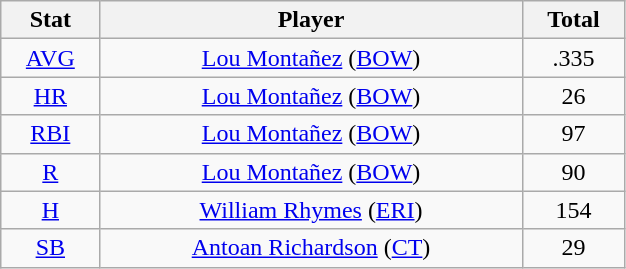<table class="wikitable" width="33%" style="text-align:center;">
<tr>
<th width="5%">Stat</th>
<th width="30%">Player</th>
<th width="5%">Total</th>
</tr>
<tr>
<td><a href='#'>AVG</a></td>
<td><a href='#'>Lou Montañez</a> (<a href='#'>BOW</a>)</td>
<td>.335</td>
</tr>
<tr>
<td><a href='#'>HR</a></td>
<td><a href='#'>Lou Montañez</a> (<a href='#'>BOW</a>)</td>
<td>26</td>
</tr>
<tr>
<td><a href='#'>RBI</a></td>
<td><a href='#'>Lou Montañez</a> (<a href='#'>BOW</a>)</td>
<td>97</td>
</tr>
<tr>
<td><a href='#'>R</a></td>
<td><a href='#'>Lou Montañez</a> (<a href='#'>BOW</a>)</td>
<td>90</td>
</tr>
<tr>
<td><a href='#'>H</a></td>
<td><a href='#'>William Rhymes</a> (<a href='#'>ERI</a>)</td>
<td>154</td>
</tr>
<tr>
<td><a href='#'>SB</a></td>
<td><a href='#'>Antoan Richardson</a> (<a href='#'>CT</a>)</td>
<td>29</td>
</tr>
</table>
